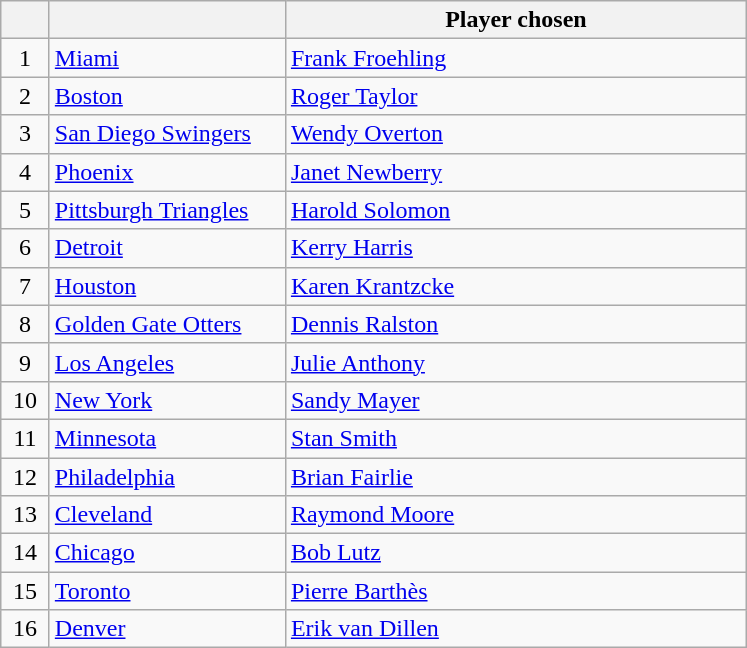<table class="wikitable" style="text-align:left">
<tr>
<th width="25px"></th>
<th width="150px"></th>
<th width="300px">Player chosen</th>
</tr>
<tr>
<td style="text-align:center">1</td>
<td><a href='#'>Miami</a></td>
<td><a href='#'>Frank Froehling</a></td>
</tr>
<tr>
<td style="text-align:center">2</td>
<td><a href='#'>Boston</a></td>
<td><a href='#'>Roger Taylor</a></td>
</tr>
<tr>
<td style="text-align:center">3</td>
<td><a href='#'>San Diego Swingers</a></td>
<td><a href='#'>Wendy Overton</a></td>
</tr>
<tr>
<td style="text-align:center">4</td>
<td><a href='#'>Phoenix</a></td>
<td><a href='#'>Janet Newberry</a></td>
</tr>
<tr>
<td style="text-align:center">5</td>
<td><a href='#'>Pittsburgh Triangles</a></td>
<td><a href='#'>Harold Solomon</a></td>
</tr>
<tr>
<td style="text-align:center">6</td>
<td><a href='#'>Detroit</a></td>
<td><a href='#'>Kerry Harris</a></td>
</tr>
<tr>
<td style="text-align:center">7</td>
<td><a href='#'>Houston</a></td>
<td><a href='#'>Karen Krantzcke</a></td>
</tr>
<tr>
<td style="text-align:center">8</td>
<td><a href='#'>Golden Gate Otters</a></td>
<td><a href='#'>Dennis Ralston</a></td>
</tr>
<tr>
<td style="text-align:center">9</td>
<td><a href='#'>Los Angeles</a></td>
<td><a href='#'>Julie Anthony</a></td>
</tr>
<tr>
<td style="text-align:center">10</td>
<td><a href='#'>New York</a></td>
<td><a href='#'>Sandy Mayer</a></td>
</tr>
<tr>
<td style="text-align:center">11</td>
<td><a href='#'>Minnesota</a></td>
<td><a href='#'>Stan Smith</a></td>
</tr>
<tr>
<td style="text-align:center">12</td>
<td><a href='#'>Philadelphia</a></td>
<td><a href='#'>Brian Fairlie</a></td>
</tr>
<tr>
<td style="text-align:center">13</td>
<td><a href='#'>Cleveland</a></td>
<td><a href='#'>Raymond Moore</a></td>
</tr>
<tr>
<td style="text-align:center">14</td>
<td><a href='#'>Chicago</a></td>
<td><a href='#'>Bob Lutz</a></td>
</tr>
<tr>
<td style="text-align:center">15</td>
<td><a href='#'>Toronto</a></td>
<td><a href='#'>Pierre Barthès</a></td>
</tr>
<tr>
<td style="text-align:center">16</td>
<td><a href='#'>Denver</a></td>
<td><a href='#'>Erik van Dillen</a></td>
</tr>
</table>
